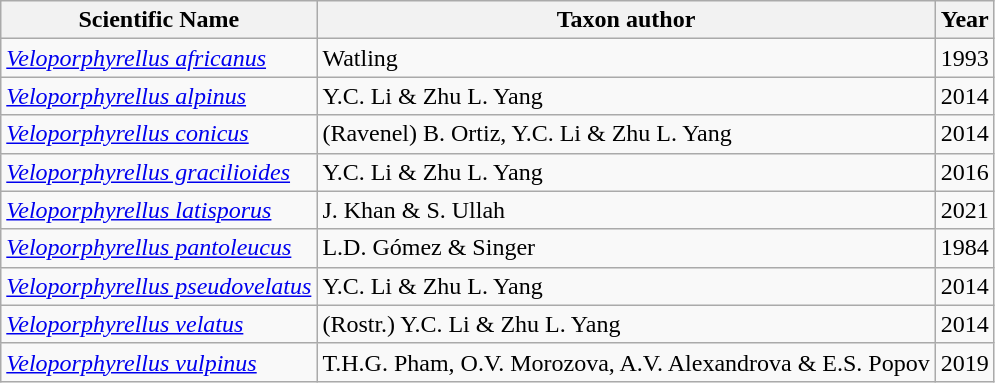<table class="wikitable sortable">
<tr>
<th>Scientific Name</th>
<th>Taxon author</th>
<th>Year</th>
</tr>
<tr>
<td><em><a href='#'>Veloporphyrellus africanus</a></em></td>
<td>Watling</td>
<td>1993</td>
</tr>
<tr>
<td><em><a href='#'>Veloporphyrellus alpinus</a></em></td>
<td>Y.C. Li & Zhu L. Yang</td>
<td>2014</td>
</tr>
<tr>
<td><em><a href='#'>Veloporphyrellus conicus</a></em></td>
<td>(Ravenel) B. Ortiz, Y.C. Li & Zhu L. Yang</td>
<td>2014</td>
</tr>
<tr>
<td><em><a href='#'>Veloporphyrellus gracilioides</a></em></td>
<td>Y.C. Li & Zhu L. Yang</td>
<td>2016</td>
</tr>
<tr>
<td><em><a href='#'>Veloporphyrellus latisporus</a></em></td>
<td>J. Khan & S. Ullah</td>
<td>2021</td>
</tr>
<tr>
<td><em><a href='#'>Veloporphyrellus pantoleucus</a></em></td>
<td>L.D. Gómez & Singer</td>
<td>1984</td>
</tr>
<tr>
<td><em><a href='#'>Veloporphyrellus pseudovelatus</a></em></td>
<td>Y.C. Li & Zhu L. Yang</td>
<td>2014</td>
</tr>
<tr>
<td><em><a href='#'>Veloporphyrellus velatus</a></em></td>
<td>(Rostr.) Y.C. Li & Zhu L. Yang</td>
<td>2014</td>
</tr>
<tr>
<td><em><a href='#'>Veloporphyrellus vulpinus</a></em></td>
<td>T.H.G. Pham, O.V. Morozova, A.V. Alexandrova & E.S. Popov</td>
<td>2019</td>
</tr>
</table>
